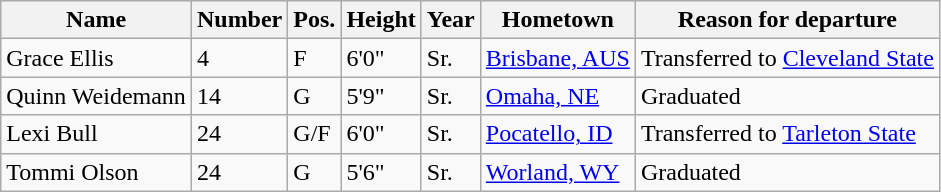<table class="wikitable sortable" boarder="1">
<tr>
<th>Name</th>
<th>Number</th>
<th>Pos.</th>
<th>Height</th>
<th>Year</th>
<th>Hometown</th>
<th class="unstortable">Reason for departure</th>
</tr>
<tr>
<td>Grace Ellis</td>
<td>4</td>
<td>F</td>
<td>6'0"</td>
<td>Sr.</td>
<td><a href='#'>Brisbane, AUS</a></td>
<td>Transferred to <a href='#'>Cleveland State</a></td>
</tr>
<tr>
<td>Quinn Weidemann</td>
<td>14</td>
<td>G</td>
<td>5'9"</td>
<td>Sr.</td>
<td><a href='#'>Omaha, NE</a></td>
<td>Graduated</td>
</tr>
<tr>
<td>Lexi Bull</td>
<td>24</td>
<td>G/F</td>
<td>6'0"</td>
<td>Sr.</td>
<td><a href='#'>Pocatello, ID</a></td>
<td>Transferred to <a href='#'>Tarleton State</a></td>
</tr>
<tr>
<td>Tommi Olson</td>
<td>24</td>
<td>G</td>
<td>5'6"</td>
<td>Sr.</td>
<td><a href='#'>Worland, WY</a></td>
<td>Graduated</td>
</tr>
</table>
